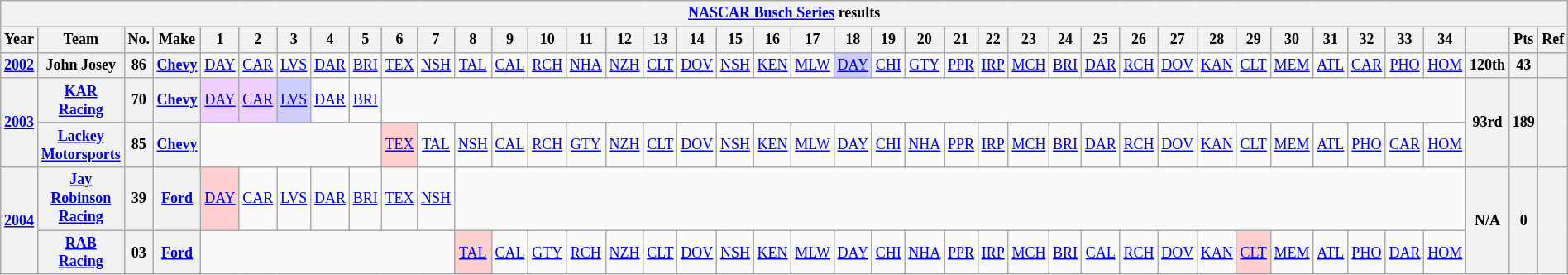<table class="wikitable" style="text-align:center; font-size:75%">
<tr>
<th colspan=41><a href='#'>NASCAR Busch Series</a> results</th>
</tr>
<tr>
<th>Year</th>
<th>Team</th>
<th>No.</th>
<th>Make</th>
<th>1</th>
<th>2</th>
<th>3</th>
<th>4</th>
<th>5</th>
<th>6</th>
<th>7</th>
<th>8</th>
<th>9</th>
<th>10</th>
<th>11</th>
<th>12</th>
<th>13</th>
<th>14</th>
<th>15</th>
<th>16</th>
<th>17</th>
<th>18</th>
<th>19</th>
<th>20</th>
<th>21</th>
<th>22</th>
<th>23</th>
<th>24</th>
<th>25</th>
<th>26</th>
<th>27</th>
<th>28</th>
<th>29</th>
<th>30</th>
<th>31</th>
<th>32</th>
<th>33</th>
<th>34</th>
<th></th>
<th>Pts</th>
<th>Ref</th>
</tr>
<tr>
<th><a href='#'>2002</a></th>
<th>John Josey</th>
<th>86</th>
<th><a href='#'>Chevy</a></th>
<td><a href='#'>DAY</a></td>
<td><a href='#'>CAR</a></td>
<td><a href='#'>LVS</a></td>
<td><a href='#'>DAR</a></td>
<td><a href='#'>BRI</a></td>
<td><a href='#'>TEX</a></td>
<td><a href='#'>NSH</a></td>
<td><a href='#'>TAL</a></td>
<td><a href='#'>CAL</a></td>
<td><a href='#'>RCH</a></td>
<td><a href='#'>NHA</a></td>
<td><a href='#'>NZH</a></td>
<td><a href='#'>CLT</a></td>
<td><a href='#'>DOV</a></td>
<td><a href='#'>NSH</a></td>
<td><a href='#'>KEN</a></td>
<td><a href='#'>MLW</a></td>
<td style="background:#CFCFFF;"><a href='#'>DAY</a><br></td>
<td><a href='#'>CHI</a></td>
<td><a href='#'>GTY</a></td>
<td><a href='#'>PPR</a></td>
<td><a href='#'>IRP</a></td>
<td><a href='#'>MCH</a></td>
<td><a href='#'>BRI</a></td>
<td><a href='#'>DAR</a></td>
<td><a href='#'>RCH</a></td>
<td><a href='#'>DOV</a></td>
<td><a href='#'>KAN</a></td>
<td><a href='#'>CLT</a></td>
<td><a href='#'>MEM</a></td>
<td><a href='#'>ATL</a></td>
<td><a href='#'>CAR</a></td>
<td><a href='#'>PHO</a></td>
<td><a href='#'>HOM</a></td>
<th>120th</th>
<th>43</th>
<th></th>
</tr>
<tr>
<th rowspan=2><a href='#'>2003</a></th>
<th><a href='#'>KAR Racing</a></th>
<th>70</th>
<th><a href='#'>Chevy</a></th>
<td style="background:#EFCFFF;"><a href='#'>DAY</a><br></td>
<td style="background:#EFCFFF;"><a href='#'>CAR</a><br></td>
<td style="background:#CFCFFF;"><a href='#'>LVS</a><br></td>
<td><a href='#'>DAR</a></td>
<td><a href='#'>BRI</a></td>
<td colspan=29></td>
<th rowspan=2>93rd</th>
<th rowspan=2>189</th>
<th rowspan=2></th>
</tr>
<tr>
<th><a href='#'>Lackey Motorsports</a></th>
<th>85</th>
<th><a href='#'>Chevy</a></th>
<td colspan=5></td>
<td style="background:#FFCFCF;"><a href='#'>TEX</a><br></td>
<td><a href='#'>TAL</a></td>
<td><a href='#'>NSH</a></td>
<td><a href='#'>CAL</a></td>
<td><a href='#'>RCH</a></td>
<td><a href='#'>GTY</a></td>
<td><a href='#'>NZH</a></td>
<td><a href='#'>CLT</a></td>
<td><a href='#'>DOV</a></td>
<td><a href='#'>NSH</a></td>
<td><a href='#'>KEN</a></td>
<td><a href='#'>MLW</a></td>
<td><a href='#'>DAY</a></td>
<td><a href='#'>CHI</a></td>
<td><a href='#'>NHA</a></td>
<td><a href='#'>PPR</a></td>
<td><a href='#'>IRP</a></td>
<td><a href='#'>MCH</a></td>
<td><a href='#'>BRI</a></td>
<td><a href='#'>DAR</a></td>
<td><a href='#'>RCH</a></td>
<td><a href='#'>DOV</a></td>
<td><a href='#'>KAN</a></td>
<td><a href='#'>CLT</a></td>
<td><a href='#'>MEM</a></td>
<td><a href='#'>ATL</a></td>
<td><a href='#'>PHO</a></td>
<td><a href='#'>CAR</a></td>
<td><a href='#'>HOM</a></td>
</tr>
<tr>
<th rowspan=2><a href='#'>2004</a></th>
<th><a href='#'>Jay Robinson Racing</a></th>
<th>39</th>
<th><a href='#'>Ford</a></th>
<td style="background:#FFCFCF;"><a href='#'>DAY</a><br></td>
<td><a href='#'>CAR</a></td>
<td><a href='#'>LVS</a></td>
<td><a href='#'>DAR</a></td>
<td><a href='#'>BRI</a></td>
<td><a href='#'>TEX</a></td>
<td><a href='#'>NSH</a></td>
<td colspan=27></td>
<th rowspan=2>N/A</th>
<th rowspan=2>0</th>
<th rowspan=2></th>
</tr>
<tr>
<th><a href='#'>RAB Racing</a></th>
<th>03</th>
<th><a href='#'>Ford</a></th>
<td colspan=7></td>
<td style="background:#FFCFCF;"><a href='#'>TAL</a><br></td>
<td><a href='#'>CAL</a></td>
<td><a href='#'>GTY</a></td>
<td><a href='#'>RCH</a></td>
<td><a href='#'>NZH</a></td>
<td><a href='#'>CLT</a></td>
<td><a href='#'>DOV</a></td>
<td><a href='#'>NSH</a></td>
<td><a href='#'>KEN</a></td>
<td><a href='#'>MLW</a></td>
<td><a href='#'>DAY</a></td>
<td><a href='#'>CHI</a></td>
<td><a href='#'>NHA</a></td>
<td><a href='#'>PPR</a></td>
<td><a href='#'>IRP</a></td>
<td><a href='#'>MCH</a></td>
<td><a href='#'>BRI</a></td>
<td><a href='#'>CAL</a></td>
<td><a href='#'>RCH</a></td>
<td><a href='#'>DOV</a></td>
<td><a href='#'>KAN</a></td>
<td style="background:#FFCFCF;"><a href='#'>CLT</a><br></td>
<td><a href='#'>MEM</a></td>
<td><a href='#'>ATL</a></td>
<td><a href='#'>PHO</a></td>
<td><a href='#'>DAR</a></td>
<td><a href='#'>HOM</a></td>
</tr>
</table>
